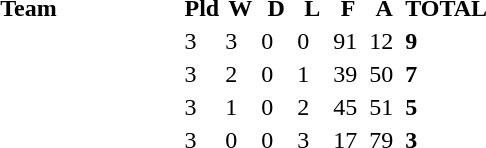<table>
<tr>
<td><br></td>
</tr>
<tr border=1 cellpadding=5 cellspacing=0>
<th width="200">Team</th>
<th width="20">Pld</th>
<th width="20">W</th>
<th width="20">D</th>
<th width="20">L</th>
<th width="20">F</th>
<th width="20">A</th>
<th width="20">TOTAL</th>
</tr>
<tr>
<td align=left></td>
<td>3</td>
<td>3</td>
<td>0</td>
<td>0</td>
<td>91</td>
<td>12</td>
<td><strong>9</strong></td>
</tr>
<tr>
<td align=left></td>
<td>3</td>
<td>2</td>
<td>0</td>
<td>1</td>
<td>39</td>
<td>50</td>
<td><strong>7</strong></td>
</tr>
<tr>
<td align=left></td>
<td>3</td>
<td>1</td>
<td>0</td>
<td>2</td>
<td>45</td>
<td>51</td>
<td><strong>5</strong></td>
</tr>
<tr>
<td align=left></td>
<td>3</td>
<td>0</td>
<td>0</td>
<td>3</td>
<td>17</td>
<td>79</td>
<td><strong>3</strong></td>
</tr>
</table>
